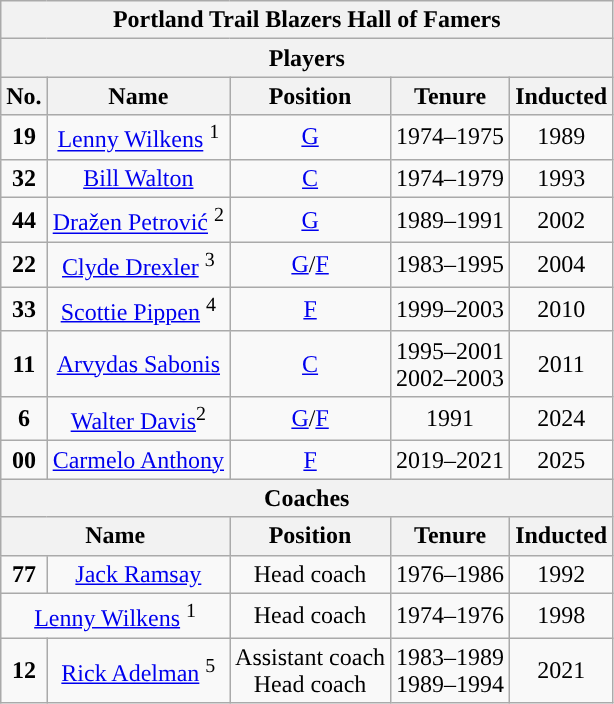<table class="wikitable" style="text-align:center">
<tr>
<th colspan="5">Portland Trail Blazers Hall of Famers</th>
</tr>
<tr>
<th colspan="5" style="text-align:center; ">Players</th>
</tr>
<tr>
<th>No.</th>
<th>Name</th>
<th>Position</th>
<th>Tenure</th>
<th>Inducted</th>
</tr>
<tr>
<td><strong>19</strong></td>
<td><a href='#'>Lenny Wilkens</a> <sup>1</sup></td>
<td><a href='#'>G</a></td>
<td>1974–1975</td>
<td>1989</td>
</tr>
<tr>
<td><strong>32</strong></td>
<td><a href='#'>Bill Walton</a></td>
<td><a href='#'>C</a></td>
<td>1974–1979</td>
<td>1993</td>
</tr>
<tr>
<td><strong>44</strong></td>
<td><a href='#'>Dražen Petrović</a> <sup>2</sup></td>
<td><a href='#'>G</a></td>
<td>1989–1991</td>
<td>2002</td>
</tr>
<tr>
<td><strong>22</strong></td>
<td><a href='#'>Clyde Drexler</a> <sup>3</sup></td>
<td><a href='#'>G</a>/<a href='#'>F</a></td>
<td>1983–1995</td>
<td>2004</td>
</tr>
<tr>
<td><strong>33</strong></td>
<td><a href='#'>Scottie Pippen</a> <sup>4</sup></td>
<td><a href='#'>F</a></td>
<td>1999–2003</td>
<td>2010</td>
</tr>
<tr>
<td><strong>11</strong></td>
<td><a href='#'>Arvydas Sabonis</a></td>
<td><a href='#'>C</a></td>
<td>1995–2001<br>2002–2003</td>
<td>2011</td>
</tr>
<tr>
<td><strong>6</strong></td>
<td><a href='#'>Walter Davis</a><sup>2</sup></td>
<td><a href='#'>G</a>/<a href='#'>F</a></td>
<td>1991</td>
<td>2024</td>
</tr>
<tr>
<td><strong>00</strong></td>
<td><a href='#'>Carmelo Anthony</a></td>
<td><a href='#'>F</a></td>
<td>2019–2021</td>
<td>2025</td>
</tr>
<tr>
<th colspan="5" style="text-align:center; ">Coaches</th>
</tr>
<tr>
<th colspan="2">Name</th>
<th>Position</th>
<th>Tenure</th>
<th>Inducted</th>
</tr>
<tr>
<td><strong>77</strong></td>
<td><a href='#'>Jack Ramsay</a></td>
<td>Head coach</td>
<td>1976–1986</td>
<td>1992</td>
</tr>
<tr>
<td colspan="2"><a href='#'>Lenny Wilkens</a> <sup>1</sup></td>
<td>Head coach</td>
<td>1974–1976</td>
<td>1998</td>
</tr>
<tr>
<td><strong>12</strong></td>
<td><a href='#'>Rick Adelman</a> <sup>5</sup></td>
<td>Assistant coach<br>Head coach</td>
<td>1983–1989<br>1989–1994</td>
<td>2021</td>
</tr>
</table>
